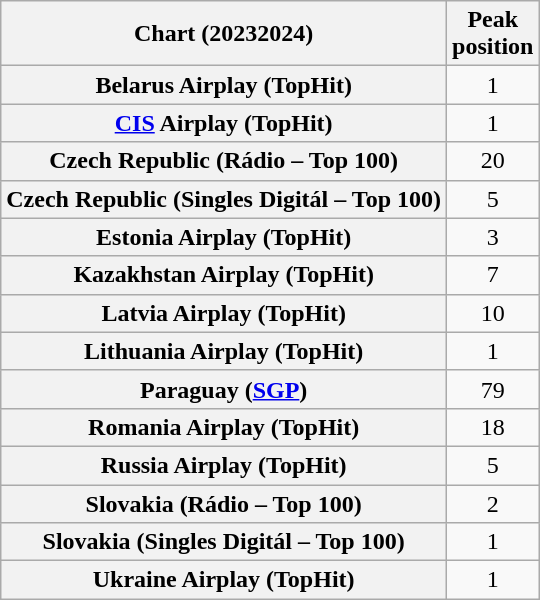<table class="wikitable sortable plainrowheaders" style="text-align:center">
<tr>
<th scope="col">Chart (20232024)</th>
<th scope="col">Peak<br>position</th>
</tr>
<tr>
<th scope="row">Belarus Airplay (TopHit)</th>
<td>1</td>
</tr>
<tr>
<th scope="row"><a href='#'>CIS</a> Airplay (TopHit)</th>
<td>1</td>
</tr>
<tr>
<th scope="row">Czech Republic (Rádio – Top 100)</th>
<td>20</td>
</tr>
<tr>
<th scope="row">Czech Republic (Singles Digitál – Top 100)</th>
<td>5</td>
</tr>
<tr>
<th scope="row">Estonia Airplay (TopHit)</th>
<td>3</td>
</tr>
<tr>
<th scope="row">Kazakhstan Airplay (TopHit)</th>
<td>7</td>
</tr>
<tr>
<th scope="row">Latvia Airplay (TopHit)</th>
<td>10</td>
</tr>
<tr>
<th scope="row">Lithuania Airplay (TopHit)</th>
<td>1</td>
</tr>
<tr>
<th scope="row">Paraguay (<a href='#'>SGP</a>)</th>
<td>79</td>
</tr>
<tr>
<th scope="row">Romania Airplay (TopHit)</th>
<td>18</td>
</tr>
<tr>
<th scope="row">Russia Airplay (TopHit)</th>
<td>5</td>
</tr>
<tr>
<th scope="row">Slovakia (Rádio – Top 100)</th>
<td>2</td>
</tr>
<tr>
<th scope="row">Slovakia (Singles Digitál – Top 100)</th>
<td>1</td>
</tr>
<tr>
<th scope="row">Ukraine Airplay (TopHit)</th>
<td>1</td>
</tr>
</table>
